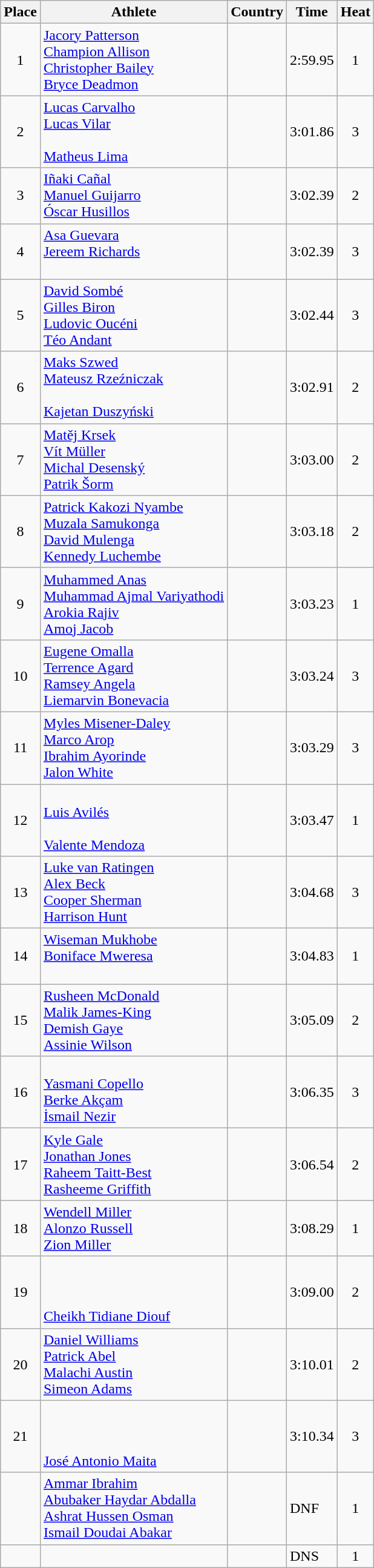<table class="wikitable mw-datatable sortable">
<tr>
<th>Place</th>
<th>Athlete</th>
<th>Country</th>
<th>Time</th>
<th>Heat</th>
</tr>
<tr>
<td align=center>1</td>
<td><a href='#'>Jacory Patterson</a><br><a href='#'>Champion Allison</a><br><a href='#'>Christopher Bailey</a><br><a href='#'>Bryce Deadmon</a></td>
<td></td>
<td>2:59.95</td>
<td align=center>1</td>
</tr>
<tr>
<td align=center>2</td>
<td><a href='#'>Lucas Carvalho</a><br><a href='#'>Lucas Vilar</a><br><br><a href='#'>Matheus Lima</a></td>
<td></td>
<td>3:01.86</td>
<td align=center>3</td>
</tr>
<tr>
<td align=center>3</td>
<td><a href='#'>Iñaki Cañal</a><br><a href='#'>Manuel Guijarro</a><br><a href='#'>Óscar Husillos</a><br></td>
<td></td>
<td>3:02.39</td>
<td align=center>2</td>
</tr>
<tr>
<td align=center>4</td>
<td><a href='#'>Asa Guevara</a><br><a href='#'>Jereem Richards</a><br><br></td>
<td></td>
<td>3:02.39</td>
<td align=center>3</td>
</tr>
<tr>
<td align=center>5</td>
<td><a href='#'>David Sombé</a><br><a href='#'>Gilles Biron</a><br><a href='#'>Ludovic Oucéni</a><br><a href='#'>Téo Andant</a></td>
<td></td>
<td>3:02.44</td>
<td align=center>3</td>
</tr>
<tr>
<td align=center>6</td>
<td><a href='#'>Maks Szwed</a><br><a href='#'>Mateusz Rzeźniczak</a><br><br><a href='#'>Kajetan Duszyński</a></td>
<td></td>
<td>3:02.91</td>
<td align=center>2</td>
</tr>
<tr>
<td align=center>7</td>
<td><a href='#'>Matěj Krsek</a><br><a href='#'>Vít Müller</a><br><a href='#'>Michal Desenský</a><br><a href='#'>Patrik Šorm</a></td>
<td></td>
<td>3:03.00</td>
<td align=center>2</td>
</tr>
<tr>
<td align=center>8</td>
<td><a href='#'>Patrick Kakozi Nyambe</a><br><a href='#'>Muzala Samukonga</a><br><a href='#'>David Mulenga</a><br><a href='#'>Kennedy Luchembe</a></td>
<td></td>
<td>3:03.18</td>
<td align=center>2</td>
</tr>
<tr>
<td align=center>9</td>
<td><a href='#'>Muhammed Anas</a><br><a href='#'>Muhammad Ajmal Variyathodi</a><br><a href='#'>Arokia Rajiv</a><br><a href='#'>Amoj Jacob</a></td>
<td></td>
<td>3:03.23</td>
<td align=center>1</td>
</tr>
<tr>
<td align=center>10</td>
<td><a href='#'>Eugene Omalla</a><br><a href='#'>Terrence Agard</a><br><a href='#'>Ramsey Angela</a><br><a href='#'>Liemarvin Bonevacia</a></td>
<td></td>
<td>3:03.24</td>
<td align=center>3</td>
</tr>
<tr>
<td align=center>11</td>
<td><a href='#'>Myles Misener-Daley</a><br><a href='#'>Marco Arop</a><br><a href='#'>Ibrahim Ayorinde</a><br><a href='#'>Jalon White</a></td>
<td></td>
<td>3:03.29</td>
<td align=center>3</td>
</tr>
<tr>
<td align=center>12</td>
<td><br><a href='#'>Luis Avilés</a><br><br><a href='#'>Valente Mendoza</a></td>
<td></td>
<td>3:03.47</td>
<td align=center>1</td>
</tr>
<tr>
<td align=center>13</td>
<td><a href='#'>Luke van Ratingen</a><br><a href='#'>Alex Beck</a><br><a href='#'>Cooper Sherman</a><br><a href='#'>Harrison Hunt</a></td>
<td></td>
<td>3:04.68</td>
<td align=center>3</td>
</tr>
<tr>
<td align=center>14</td>
<td><a href='#'>Wiseman Mukhobe</a><br><a href='#'>Boniface Mweresa</a><br><br></td>
<td></td>
<td>3:04.83</td>
<td align=center>1</td>
</tr>
<tr>
<td align=center>15</td>
<td><a href='#'>Rusheen McDonald</a><br><a href='#'>Malik James-King</a><br><a href='#'>Demish Gaye</a><br><a href='#'>Assinie Wilson</a></td>
<td></td>
<td>3:05.09</td>
<td align=center>2</td>
</tr>
<tr>
<td align=center>16</td>
<td><br><a href='#'>Yasmani Copello</a><br><a href='#'>Berke Akçam</a><br><a href='#'>İsmail Nezir</a></td>
<td></td>
<td>3:06.35</td>
<td align=center>3</td>
</tr>
<tr>
<td align=center>17</td>
<td><a href='#'>Kyle Gale</a><br><a href='#'>Jonathan Jones</a><br><a href='#'>Raheem Taitt-Best</a><br><a href='#'>Rasheeme Griffith</a></td>
<td></td>
<td>3:06.54</td>
<td align=center>2</td>
</tr>
<tr>
<td align=center>18</td>
<td><a href='#'>Wendell Miller</a><br><a href='#'>Alonzo Russell</a><br><a href='#'>Zion Miller</a><br></td>
<td></td>
<td>3:08.29</td>
<td align=center>1</td>
</tr>
<tr>
<td align=center>19</td>
<td><br><br><br><a href='#'>Cheikh Tidiane Diouf</a></td>
<td></td>
<td>3:09.00</td>
<td align=center>2</td>
</tr>
<tr>
<td align=center>20</td>
<td><a href='#'>Daniel Williams</a><br><a href='#'>Patrick Abel</a><br><a href='#'>Malachi Austin</a><br><a href='#'>Simeon Adams</a></td>
<td></td>
<td>3:10.01</td>
<td align=center>2</td>
</tr>
<tr>
<td align=center>21</td>
<td><br><br><br><a href='#'>José Antonio Maita</a></td>
<td></td>
<td>3:10.34</td>
<td align=center>3</td>
</tr>
<tr>
<td align=center></td>
<td><a href='#'>Ammar Ibrahim</a><br><a href='#'>Abubaker Haydar Abdalla</a><br><a href='#'>Ashrat Hussen Osman</a><br><a href='#'>Ismail Doudai Abakar</a></td>
<td></td>
<td>DNF</td>
<td align=center>1</td>
</tr>
<tr>
<td align=center></td>
<td></td>
<td></td>
<td>DNS</td>
<td align=center>1</td>
</tr>
</table>
